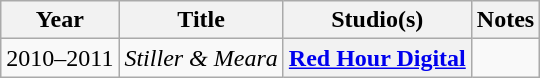<table class="wikitable">
<tr>
<th>Year</th>
<th>Title</th>
<th>Studio(s)</th>
<th>Notes</th>
</tr>
<tr>
<td>2010–2011</td>
<td><em>Stiller & Meara</em></td>
<th><a href='#'>Red Hour Digital</a></th>
<td></td>
</tr>
</table>
